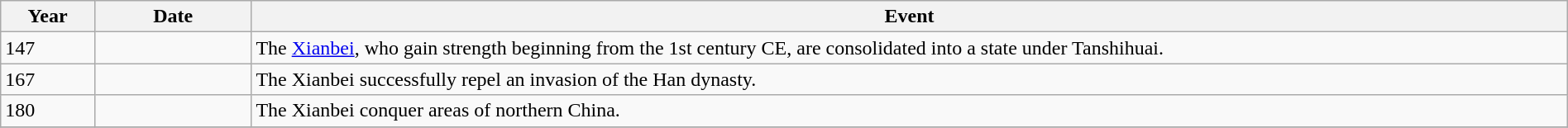<table class="wikitable" width="100%">
<tr>
<th style="width:6%">Year</th>
<th style="width:10%">Date</th>
<th>Event</th>
</tr>
<tr>
<td>147</td>
<td></td>
<td>The <a href='#'>Xianbei</a>, who gain strength beginning from the 1st century CE, are consolidated into a state under Tanshihuai.</td>
</tr>
<tr>
<td>167</td>
<td></td>
<td>The Xianbei successfully repel an invasion of the Han dynasty.</td>
</tr>
<tr>
<td>180</td>
<td></td>
<td>The Xianbei conquer areas of northern China.</td>
</tr>
<tr>
</tr>
</table>
